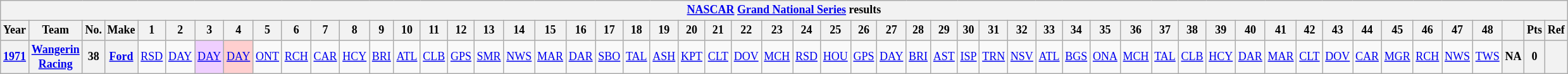<table class="wikitable" style="text-align:center; font-size:75%">
<tr>
<th colspan=69><a href='#'>NASCAR</a> <a href='#'>Grand National Series</a> results</th>
</tr>
<tr>
<th>Year</th>
<th>Team</th>
<th>No.</th>
<th>Make</th>
<th>1</th>
<th>2</th>
<th>3</th>
<th>4</th>
<th>5</th>
<th>6</th>
<th>7</th>
<th>8</th>
<th>9</th>
<th>10</th>
<th>11</th>
<th>12</th>
<th>13</th>
<th>14</th>
<th>15</th>
<th>16</th>
<th>17</th>
<th>18</th>
<th>19</th>
<th>20</th>
<th>21</th>
<th>22</th>
<th>23</th>
<th>24</th>
<th>25</th>
<th>26</th>
<th>27</th>
<th>28</th>
<th>29</th>
<th>30</th>
<th>31</th>
<th>32</th>
<th>33</th>
<th>34</th>
<th>35</th>
<th>36</th>
<th>37</th>
<th>38</th>
<th>39</th>
<th>40</th>
<th>41</th>
<th>42</th>
<th>43</th>
<th>44</th>
<th>45</th>
<th>46</th>
<th>47</th>
<th>48</th>
<th></th>
<th>Pts</th>
<th>Ref</th>
</tr>
<tr>
<th><a href='#'>1971</a></th>
<th><a href='#'>Wangerin Racing</a></th>
<th>38</th>
<th><a href='#'>Ford</a></th>
<td><a href='#'>RSD</a></td>
<td><a href='#'>DAY</a></td>
<td style="background:#EFCFFF;"><a href='#'>DAY</a><br></td>
<td style="background:#FFCFCF;"><a href='#'>DAY</a><br></td>
<td><a href='#'>ONT</a></td>
<td><a href='#'>RCH</a></td>
<td><a href='#'>CAR</a></td>
<td><a href='#'>HCY</a></td>
<td><a href='#'>BRI</a></td>
<td><a href='#'>ATL</a></td>
<td><a href='#'>CLB</a></td>
<td><a href='#'>GPS</a></td>
<td><a href='#'>SMR</a></td>
<td><a href='#'>NWS</a></td>
<td><a href='#'>MAR</a></td>
<td><a href='#'>DAR</a></td>
<td><a href='#'>SBO</a></td>
<td><a href='#'>TAL</a></td>
<td><a href='#'>ASH</a></td>
<td><a href='#'>KPT</a></td>
<td><a href='#'>CLT</a></td>
<td><a href='#'>DOV</a></td>
<td><a href='#'>MCH</a></td>
<td><a href='#'>RSD</a></td>
<td><a href='#'>HOU</a></td>
<td><a href='#'>GPS</a></td>
<td><a href='#'>DAY</a></td>
<td><a href='#'>BRI</a></td>
<td><a href='#'>AST</a></td>
<td><a href='#'>ISP</a></td>
<td><a href='#'>TRN</a></td>
<td><a href='#'>NSV</a></td>
<td><a href='#'>ATL</a></td>
<td><a href='#'>BGS</a></td>
<td><a href='#'>ONA</a></td>
<td><a href='#'>MCH</a></td>
<td><a href='#'>TAL</a></td>
<td><a href='#'>CLB</a></td>
<td><a href='#'>HCY</a></td>
<td><a href='#'>DAR</a></td>
<td><a href='#'>MAR</a></td>
<td><a href='#'>CLT</a></td>
<td><a href='#'>DOV</a></td>
<td><a href='#'>CAR</a></td>
<td><a href='#'>MGR</a></td>
<td><a href='#'>RCH</a></td>
<td><a href='#'>NWS</a></td>
<td><a href='#'>TWS</a></td>
<th>NA</th>
<th>0</th>
<th></th>
</tr>
</table>
